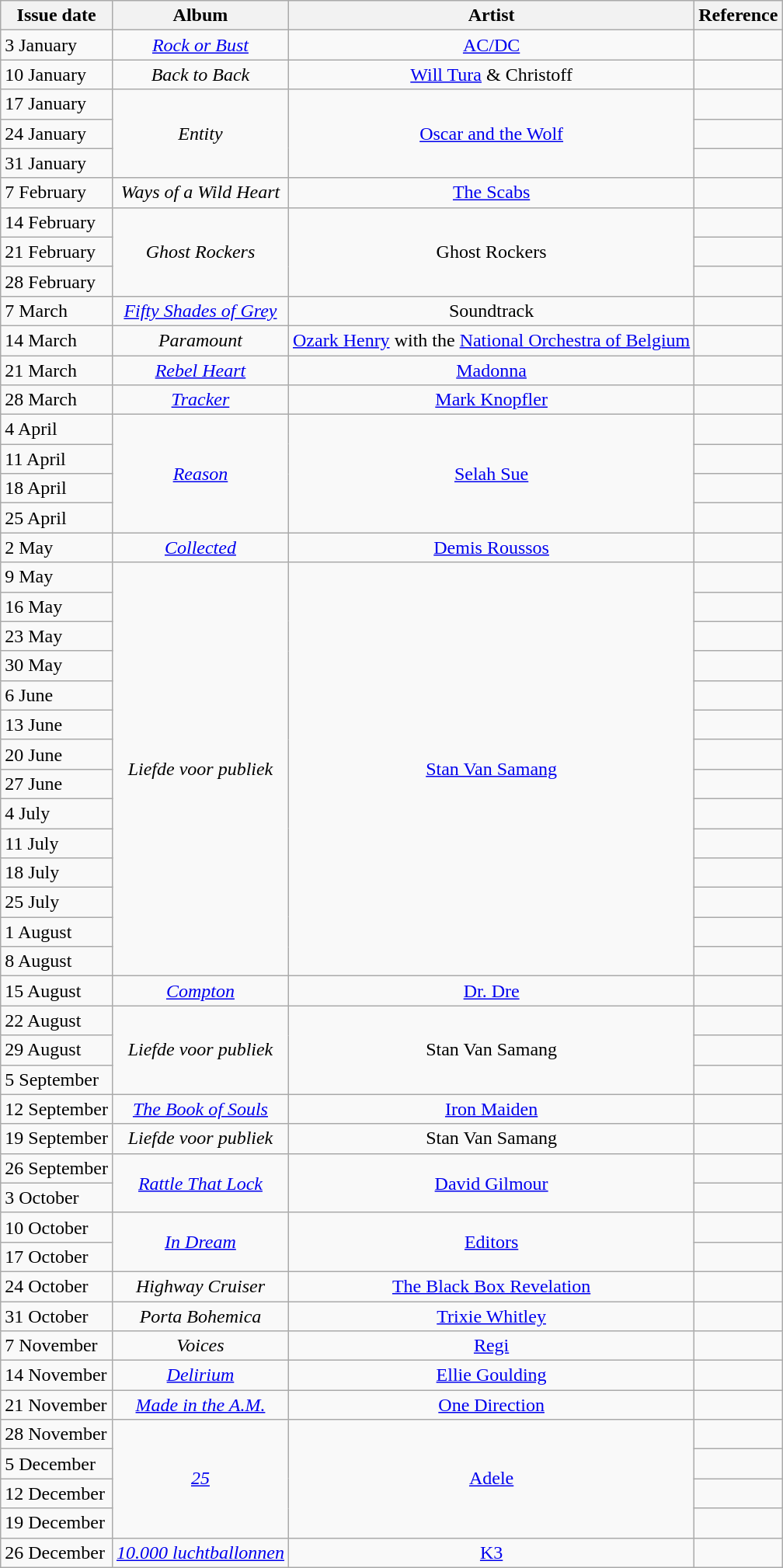<table class="wikitable">
<tr>
<th>Issue date</th>
<th>Album</th>
<th>Artist</th>
<th>Reference</th>
</tr>
<tr>
<td>3 January</td>
<td align="center"><em><a href='#'>Rock or Bust</a></em></td>
<td align="center"><a href='#'>AC/DC</a></td>
<td align="center"></td>
</tr>
<tr>
<td>10 January</td>
<td align="center"><em>Back to Back</em></td>
<td align="center"><a href='#'>Will Tura</a> & Christoff</td>
<td align="center"></td>
</tr>
<tr>
<td>17 January</td>
<td align="center" rowspan="3"><em>Entity</em></td>
<td align="center" rowspan="3"><a href='#'>Oscar and the Wolf</a></td>
<td align="center"></td>
</tr>
<tr>
<td>24 January</td>
<td align="center"></td>
</tr>
<tr>
<td>31 January</td>
<td align="center"></td>
</tr>
<tr>
<td>7 February</td>
<td align="center"><em>Ways of a Wild Heart</em></td>
<td align="center"><a href='#'>The Scabs</a></td>
<td align="center"></td>
</tr>
<tr>
<td>14 February</td>
<td align="center" rowspan="3"><em>Ghost Rockers</em></td>
<td align="center" rowspan="3">Ghost Rockers</td>
<td align="center"></td>
</tr>
<tr>
<td>21 February</td>
<td align="center"></td>
</tr>
<tr>
<td>28 February</td>
<td align="center"></td>
</tr>
<tr>
<td>7 March</td>
<td align="center"><em><a href='#'>Fifty Shades of Grey</a></em></td>
<td align="center">Soundtrack</td>
<td align="center"></td>
</tr>
<tr>
<td>14 March</td>
<td align="center"><em>Paramount</em></td>
<td align="center"><a href='#'>Ozark Henry</a> with the <a href='#'>National Orchestra of Belgium</a></td>
<td align="center"></td>
</tr>
<tr>
<td>21 March</td>
<td align="center"><em><a href='#'>Rebel Heart</a></em></td>
<td align="center"><a href='#'>Madonna</a></td>
<td align="center"></td>
</tr>
<tr>
<td>28 March</td>
<td align="center"><em><a href='#'>Tracker</a></em></td>
<td align="center"><a href='#'>Mark Knopfler</a></td>
<td align="center"></td>
</tr>
<tr>
<td>4 April</td>
<td align="center" rowspan="4"><em><a href='#'>Reason</a></em></td>
<td align="center" rowspan="4"><a href='#'>Selah Sue</a></td>
<td align="center"></td>
</tr>
<tr>
<td>11 April</td>
<td align="center"></td>
</tr>
<tr>
<td>18 April</td>
<td align="center"></td>
</tr>
<tr>
<td>25 April</td>
<td align="center"></td>
</tr>
<tr>
<td>2 May</td>
<td align="center"><em><a href='#'>Collected</a></em></td>
<td align="center"><a href='#'>Demis Roussos</a></td>
<td align="center"></td>
</tr>
<tr>
<td>9 May</td>
<td align="center" rowspan="14"><em>Liefde voor publiek</em></td>
<td align="center" rowspan="14"><a href='#'>Stan Van Samang</a></td>
<td align="center"></td>
</tr>
<tr>
<td>16 May</td>
<td align="center"></td>
</tr>
<tr>
<td>23 May</td>
<td align="center"></td>
</tr>
<tr>
<td>30 May</td>
<td align="center"></td>
</tr>
<tr>
<td>6 June</td>
<td align="center"></td>
</tr>
<tr>
<td>13 June</td>
<td align="center"></td>
</tr>
<tr>
<td>20 June</td>
<td align="center"></td>
</tr>
<tr>
<td>27 June</td>
<td align="center"></td>
</tr>
<tr>
<td>4 July</td>
<td align="center"></td>
</tr>
<tr>
<td>11 July</td>
<td align="center"></td>
</tr>
<tr>
<td>18 July</td>
<td align="center"></td>
</tr>
<tr>
<td>25 July</td>
<td align="center"></td>
</tr>
<tr>
<td>1 August</td>
<td align="center"></td>
</tr>
<tr>
<td>8 August</td>
<td align="center"></td>
</tr>
<tr>
<td>15 August</td>
<td align="center"><em><a href='#'>Compton</a></em></td>
<td align="center"><a href='#'>Dr. Dre</a></td>
<td align="center"></td>
</tr>
<tr>
<td>22 August</td>
<td align="center" rowspan="3"><em>Liefde voor publiek</em></td>
<td align="center" rowspan="3">Stan Van Samang</td>
<td align="center"></td>
</tr>
<tr>
<td>29 August</td>
<td align="center"></td>
</tr>
<tr>
<td>5 September</td>
<td align="center"></td>
</tr>
<tr>
<td>12 September</td>
<td align="center"><em><a href='#'>The Book of Souls</a></em></td>
<td align="center"><a href='#'>Iron Maiden</a></td>
<td align="center"></td>
</tr>
<tr>
<td>19 September</td>
<td align="center"><em>Liefde voor publiek</em></td>
<td align="center">Stan Van Samang</td>
<td align="center"></td>
</tr>
<tr>
<td>26 September</td>
<td align="center" rowspan="2"><em><a href='#'>Rattle That Lock</a></em></td>
<td align="center" rowspan="2"><a href='#'>David Gilmour</a></td>
<td align="center"></td>
</tr>
<tr>
<td>3 October</td>
<td align="center"></td>
</tr>
<tr>
<td>10 October</td>
<td align="center" rowspan="2"><em><a href='#'>In Dream</a></em></td>
<td align="center" rowspan="2"><a href='#'>Editors</a></td>
<td align="center"></td>
</tr>
<tr>
<td>17 October</td>
<td align="center"></td>
</tr>
<tr>
<td>24 October</td>
<td align="center"><em>Highway Cruiser</em></td>
<td align="center"><a href='#'>The Black Box Revelation</a></td>
<td align="center"></td>
</tr>
<tr>
<td>31 October</td>
<td align="center"><em>Porta Bohemica</em></td>
<td align="center"><a href='#'>Trixie Whitley</a></td>
<td align="center"></td>
</tr>
<tr>
<td>7 November</td>
<td align="center"><em>Voices</em></td>
<td align="center"><a href='#'>Regi</a></td>
<td align="center"></td>
</tr>
<tr>
<td>14 November</td>
<td align="center"><em><a href='#'>Delirium</a></em></td>
<td align="center"><a href='#'>Ellie Goulding</a></td>
<td align="center"></td>
</tr>
<tr>
<td>21 November</td>
<td align="center"><em><a href='#'>Made in the A.M.</a></em></td>
<td align="center"><a href='#'>One Direction</a></td>
<td align="center"></td>
</tr>
<tr>
<td>28 November</td>
<td align="center" rowspan="4"><em><a href='#'>25</a></em></td>
<td align="center" rowspan="4"><a href='#'>Adele</a></td>
<td align="center"></td>
</tr>
<tr>
<td>5 December</td>
<td align="center"></td>
</tr>
<tr>
<td>12 December</td>
<td align="center"></td>
</tr>
<tr>
<td>19 December</td>
<td align="center"></td>
</tr>
<tr>
<td>26 December</td>
<td align="center"><em><a href='#'>10.000 luchtballonnen</a></em></td>
<td align="center"><a href='#'>K3</a></td>
<td align="center"></td>
</tr>
</table>
